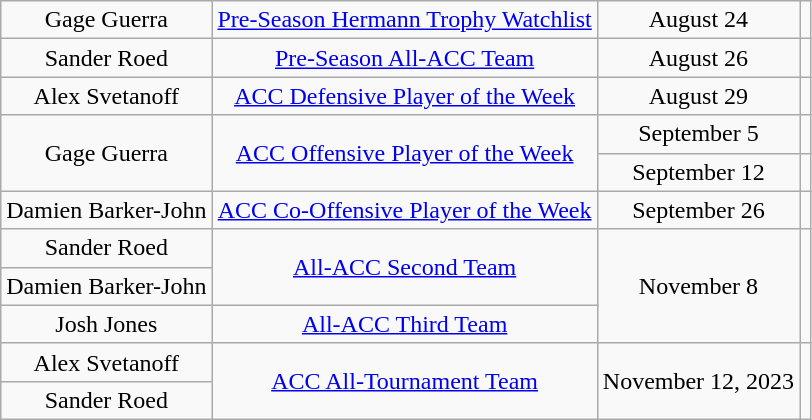<table class="wikitable sortable" style="text-align: center">
<tr>
<td>Gage Guerra</td>
<td><a href='#'>Pre-Season Hermann Trophy Watchlist</a></td>
<td>August 24</td>
<td></td>
</tr>
<tr>
<td>Sander Roed</td>
<td><a href='#'>Pre-Season All-ACC Team</a></td>
<td>August 26</td>
<td></td>
</tr>
<tr>
<td>Alex Svetanoff</td>
<td><a href='#'>ACC Defensive Player of the Week</a></td>
<td>August 29</td>
<td></td>
</tr>
<tr>
<td rowspan=2>Gage Guerra</td>
<td rowspan=2><a href='#'>ACC Offensive Player of the Week</a></td>
<td>September 5</td>
<td></td>
</tr>
<tr>
<td>September 12</td>
<td></td>
</tr>
<tr>
<td>Damien Barker-John</td>
<td><a href='#'>ACC Co-Offensive Player of the Week</a></td>
<td>September 26</td>
<td></td>
</tr>
<tr>
<td>Sander Roed</td>
<td rowspan=2><a href='#'>All-ACC Second Team</a></td>
<td rowspan=3>November 8</td>
<td rowspan=3></td>
</tr>
<tr>
<td>Damien Barker-John</td>
</tr>
<tr>
<td>Josh Jones</td>
<td><a href='#'>All-ACC Third Team</a></td>
</tr>
<tr>
<td>Alex Svetanoff</td>
<td rowspan=2><a href='#'>ACC All-Tournament Team</a></td>
<td rowspan=2>November 12, 2023</td>
<td rowspan=2></td>
</tr>
<tr>
<td>Sander Roed</td>
</tr>
</table>
